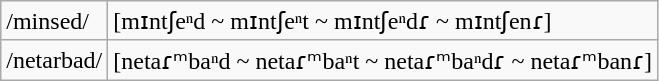<table class="wikitable">
<tr>
<td>/minsed/</td>
<td>[mɪntʃeⁿd ~ mɪntʃeⁿt ~ mɪntʃeⁿdɾ ~ mɪntʃenɾ]</td>
</tr>
<tr>
<td>/netarbad/</td>
<td>[netaɾᵐbaⁿd ~ netaɾᵐbaⁿt ~ netaɾᵐbaⁿdɾ ~ netaɾᵐbanɾ]</td>
</tr>
</table>
